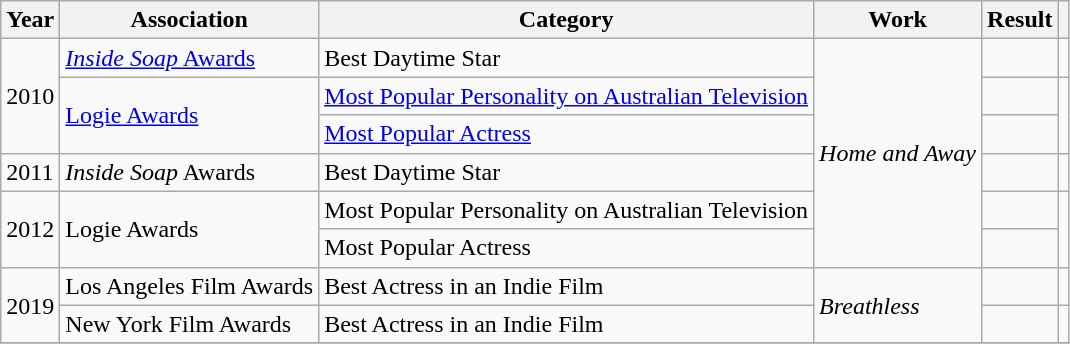<table class="wikitable">
<tr>
<th>Year</th>
<th>Association</th>
<th>Category</th>
<th>Work</th>
<th>Result</th>
<th></th>
</tr>
<tr>
<td rowspan="3">2010</td>
<td><a href='#'><em>Inside Soap</em> Awards</a></td>
<td>Best Daytime Star</td>
<td rowspan="6"><em>Home and Away</em></td>
<td></td>
<td style="text-align:center;"></td>
</tr>
<tr>
<td rowspan="2"><a href='#'>Logie Awards</a></td>
<td><a href='#'>Most Popular Personality on Australian Television</a></td>
<td></td>
<td style="text-align:center;" rowspan="2"></td>
</tr>
<tr>
<td><a href='#'>Most Popular Actress</a></td>
<td></td>
</tr>
<tr>
<td>2011</td>
<td><em>Inside Soap</em> Awards</td>
<td>Best Daytime Star</td>
<td></td>
<td style="text-align:center;"></td>
</tr>
<tr>
<td rowspan="2">2012</td>
<td rowspan="2">Logie Awards</td>
<td>Most Popular Personality on Australian Television</td>
<td></td>
<td style="text-align:center;" rowspan="2"></td>
</tr>
<tr>
<td>Most Popular Actress</td>
<td></td>
</tr>
<tr>
<td rowspan="2">2019</td>
<td>Los Angeles Film Awards</td>
<td>Best Actress in an Indie Film</td>
<td rowspan="2"><em>Breathless</em></td>
<td></td>
<td style="text-align:center;"></td>
</tr>
<tr>
<td>New York Film Awards</td>
<td>Best Actress in an Indie Film</td>
<td></td>
<td style="text-align:center;"></td>
</tr>
<tr>
</tr>
</table>
